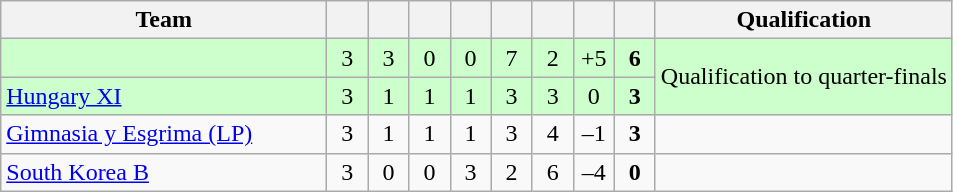<table class="wikitable" style="text-align:center;">
<tr>
<th width=210>Team</th>
<th width=20></th>
<th width=20></th>
<th width=20></th>
<th width=20></th>
<th width=20></th>
<th width=20></th>
<th width=20></th>
<th width=20></th>
<th>Qualification</th>
</tr>
<tr bgcolor="#ccffcc">
<td align="left"></td>
<td>3</td>
<td>3</td>
<td>0</td>
<td>0</td>
<td>7</td>
<td>2</td>
<td>+5</td>
<td><strong>6</strong></td>
<td rowspan="2">Qualification to quarter-finals</td>
</tr>
<tr bgcolor="#ccffcc">
<td align="left"> <a href='#'>Hungary XI</a></td>
<td>3</td>
<td>1</td>
<td>1</td>
<td>1</td>
<td>3</td>
<td>3</td>
<td>0</td>
<td><strong>3</strong></td>
</tr>
<tr>
<td align="left"> <a href='#'>Gimnasia y Esgrima (LP)</a></td>
<td>3</td>
<td>1</td>
<td>1</td>
<td>1</td>
<td>3</td>
<td>4</td>
<td>–1</td>
<td><strong>3</strong></td>
<td></td>
</tr>
<tr>
<td align="left"> <a href='#'>South Korea B</a></td>
<td>3</td>
<td>0</td>
<td>0</td>
<td>3</td>
<td>2</td>
<td>6</td>
<td>–4</td>
<td><strong>0</strong></td>
<td></td>
</tr>
</table>
